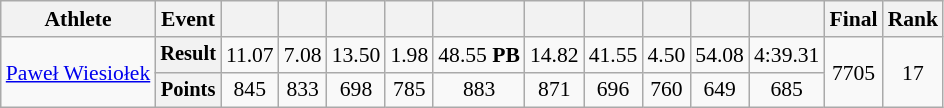<table class="wikitable" style="font-size:90%">
<tr>
<th>Athlete</th>
<th>Event</th>
<th></th>
<th></th>
<th></th>
<th></th>
<th></th>
<th></th>
<th></th>
<th></th>
<th></th>
<th></th>
<th>Final</th>
<th>Rank</th>
</tr>
<tr style=text-align:center>
<td rowspan=2 style=text-align:left><a href='#'>Paweł Wiesiołek</a></td>
<th style="font-size:95%">Result</th>
<td>11.07</td>
<td>7.08</td>
<td>13.50</td>
<td>1.98</td>
<td>48.55 <strong>PB</strong></td>
<td>14.82</td>
<td>41.55</td>
<td>4.50</td>
<td>54.08</td>
<td>4:39.31</td>
<td rowspan=2>7705</td>
<td rowspan=2>17</td>
</tr>
<tr style=text-align:center>
<th style="font-size:95%">Points</th>
<td>845</td>
<td>833</td>
<td>698</td>
<td>785</td>
<td>883</td>
<td>871</td>
<td>696</td>
<td>760</td>
<td>649</td>
<td>685</td>
</tr>
</table>
